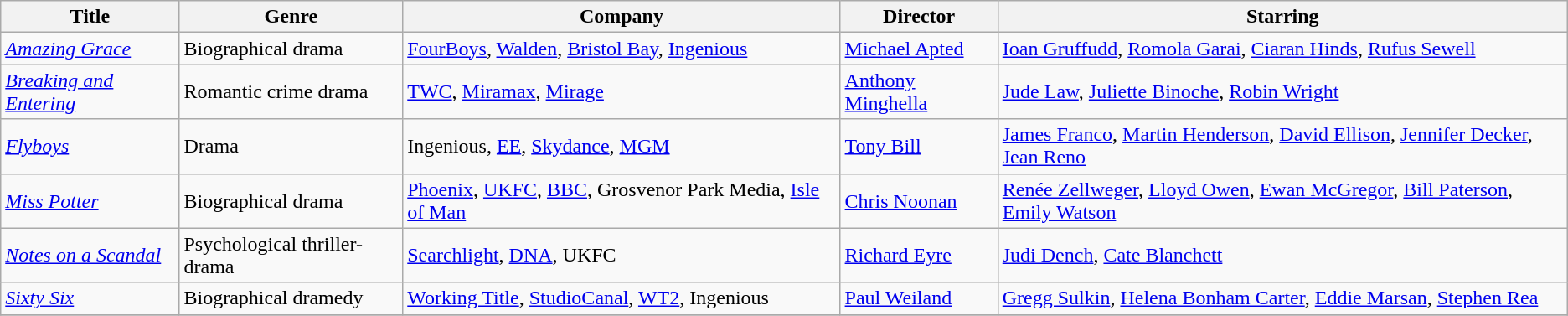<table class="wikitable unsortable">
<tr>
<th>Title</th>
<th>Genre</th>
<th>Company</th>
<th>Director</th>
<th>Starring</th>
</tr>
<tr>
<td><em><a href='#'>Amazing Grace</a></em></td>
<td>Biographical drama</td>
<td><a href='#'>FourBoys</a>, <a href='#'>Walden</a>, <a href='#'>Bristol Bay</a>, <a href='#'>Ingenious</a></td>
<td><a href='#'>Michael Apted</a></td>
<td><a href='#'>Ioan Gruffudd</a>, <a href='#'>Romola Garai</a>, <a href='#'>Ciaran Hinds</a>, <a href='#'>Rufus Sewell</a></td>
</tr>
<tr>
<td><em><a href='#'>Breaking and Entering</a></em></td>
<td>Romantic crime drama</td>
<td><a href='#'>TWC</a>, <a href='#'>Miramax</a>, <a href='#'>Mirage</a></td>
<td><a href='#'>Anthony Minghella</a></td>
<td><a href='#'>Jude Law</a>, <a href='#'>Juliette Binoche</a>, <a href='#'>Robin Wright</a></td>
</tr>
<tr>
<td><em><a href='#'>Flyboys</a></em></td>
<td>Drama</td>
<td>Ingenious, <a href='#'>EE</a>, <a href='#'>Skydance</a>, <a href='#'>MGM</a></td>
<td><a href='#'>Tony Bill</a></td>
<td><a href='#'>James Franco</a>, <a href='#'>Martin Henderson</a>, <a href='#'>David Ellison</a>, <a href='#'>Jennifer Decker</a>, <a href='#'>Jean Reno</a></td>
</tr>
<tr>
<td><em><a href='#'>Miss Potter</a></em></td>
<td>Biographical drama</td>
<td><a href='#'>Phoenix</a>, <a href='#'>UKFC</a>, <a href='#'>BBC</a>, Grosvenor Park Media, <a href='#'>Isle of Man</a></td>
<td><a href='#'>Chris Noonan</a></td>
<td><a href='#'>Renée Zellweger</a>, <a href='#'>Lloyd Owen</a>, <a href='#'>Ewan McGregor</a>, <a href='#'>Bill Paterson</a>, <a href='#'>Emily Watson</a></td>
</tr>
<tr>
<td><em><a href='#'>Notes on a Scandal</a></em></td>
<td>Psychological thriller-drama</td>
<td><a href='#'>Searchlight</a>, <a href='#'>DNA</a>, UKFC</td>
<td><a href='#'>Richard Eyre</a></td>
<td><a href='#'>Judi Dench</a>, <a href='#'>Cate Blanchett</a></td>
</tr>
<tr>
<td><em><a href='#'>Sixty Six</a></em></td>
<td>Biographical dramedy</td>
<td><a href='#'>Working Title</a>, <a href='#'>StudioCanal</a>, <a href='#'>WT2</a>, Ingenious</td>
<td><a href='#'>Paul Weiland</a></td>
<td><a href='#'>Gregg Sulkin</a>, <a href='#'>Helena Bonham Carter</a>, <a href='#'>Eddie Marsan</a>, <a href='#'>Stephen Rea</a></td>
</tr>
<tr>
</tr>
</table>
